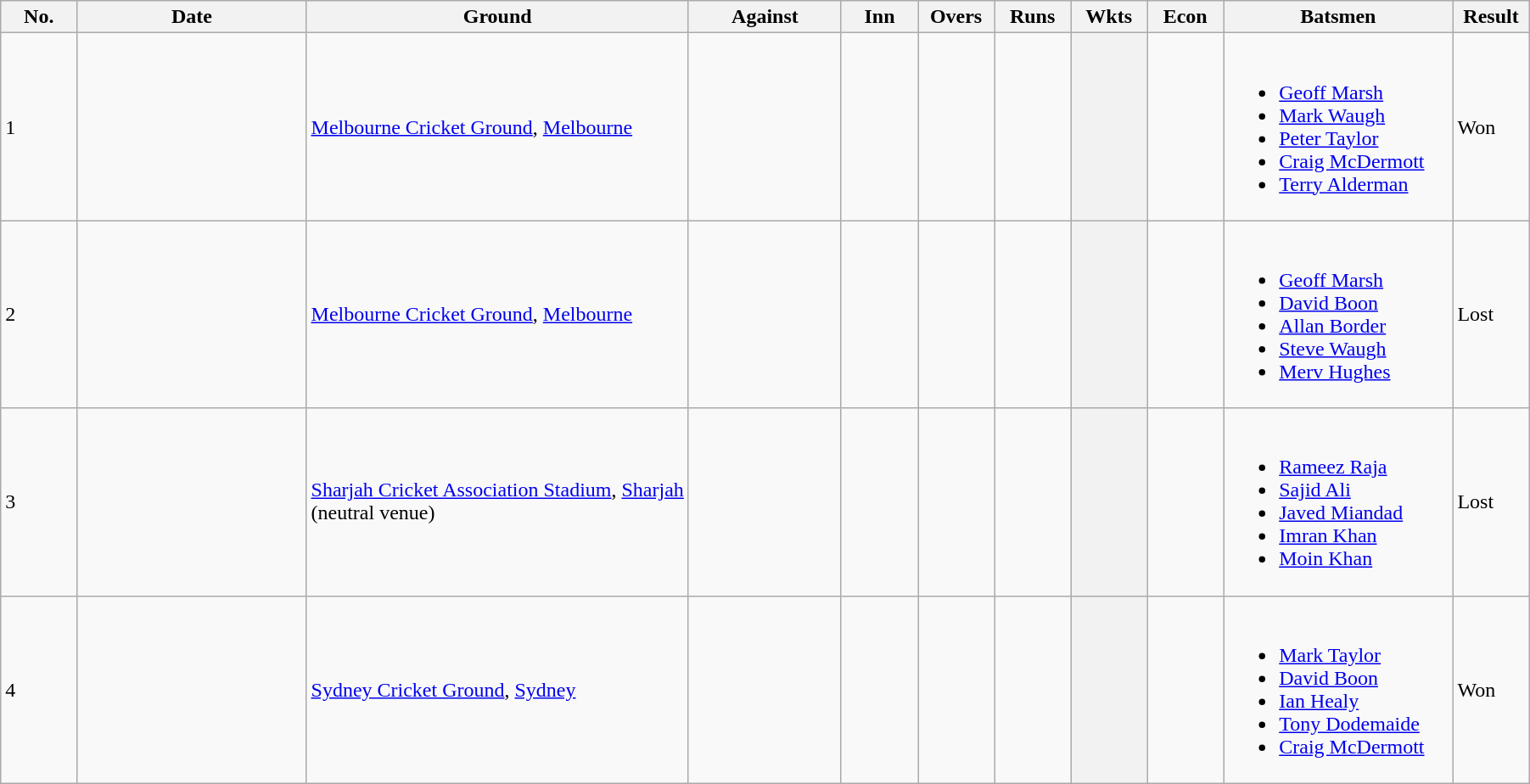<table class="wikitable plainrowheaders sortable">
<tr>
<th style="width:5%;">No.</th>
<th style="width:15%;">Date</th>
<th style="width:25%;">Ground</th>
<th style="width:10%;">Against</th>
<th style="width:5%;">Inn</th>
<th style="width:5%;">Overs</th>
<th style="width:5%;">Runs</th>
<th style="width:5%;">Wkts</th>
<th style="width:5%;">Econ</th>
<th style="width:15%;" class="unsortable">Batsmen</th>
<th style="width:5%;">Result</th>
</tr>
<tr>
<td>1</td>
<td></td>
<td><a href='#'>Melbourne Cricket Ground</a>, <a href='#'>Melbourne</a></td>
<td></td>
<td></td>
<td></td>
<td></td>
<th scope="row"></th>
<td></td>
<td><br><ul><li><a href='#'>Geoff Marsh</a></li><li><a href='#'>Mark Waugh</a></li><li><a href='#'>Peter Taylor</a></li><li><a href='#'>Craig McDermott</a></li><li><a href='#'>Terry Alderman</a></li></ul></td>
<td>Won</td>
</tr>
<tr>
<td>2</td>
<td></td>
<td><a href='#'>Melbourne Cricket Ground</a>, <a href='#'>Melbourne</a></td>
<td></td>
<td></td>
<td></td>
<td></td>
<th scope="row"></th>
<td></td>
<td><br><ul><li><a href='#'>Geoff Marsh</a></li><li><a href='#'>David Boon</a></li><li><a href='#'>Allan Border</a></li><li><a href='#'>Steve Waugh</a></li><li><a href='#'>Merv Hughes</a></li></ul></td>
<td>Lost</td>
</tr>
<tr>
<td>3</td>
<td></td>
<td><a href='#'>Sharjah Cricket Association Stadium</a>, <a href='#'>Sharjah</a><br>(neutral venue)</td>
<td></td>
<td></td>
<td></td>
<td></td>
<th scope="row"></th>
<td></td>
<td><br><ul><li><a href='#'>Rameez Raja</a></li><li><a href='#'>Sajid Ali</a></li><li><a href='#'>Javed Miandad</a></li><li><a href='#'>Imran Khan</a></li><li><a href='#'>Moin Khan</a></li></ul></td>
<td>Lost</td>
</tr>
<tr>
<td>4</td>
<td></td>
<td><a href='#'>Sydney Cricket Ground</a>, <a href='#'>Sydney</a></td>
<td></td>
<td></td>
<td></td>
<td></td>
<th scope="row"></th>
<td></td>
<td><br><ul><li><a href='#'>Mark Taylor</a></li><li><a href='#'>David Boon</a></li><li><a href='#'>Ian Healy</a></li><li><a href='#'>Tony Dodemaide</a></li><li><a href='#'>Craig McDermott</a></li></ul></td>
<td>Won</td>
</tr>
</table>
